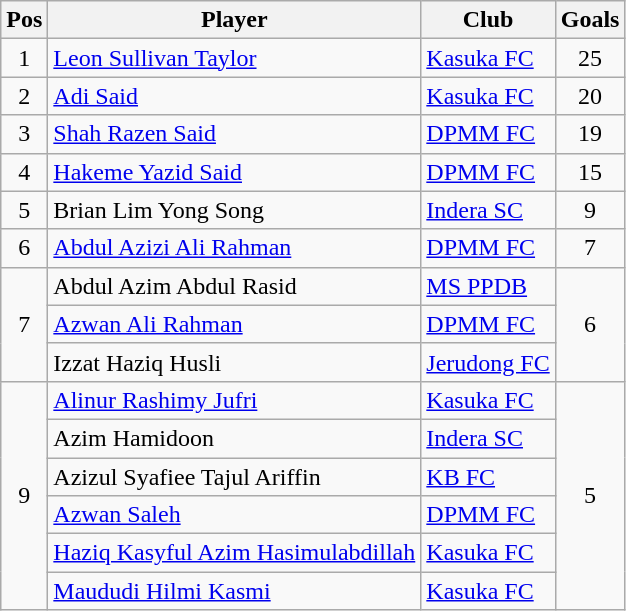<table class="wikitable">
<tr>
<th>Pos</th>
<th>Player</th>
<th>Club</th>
<th>Goals</th>
</tr>
<tr>
<td align=center>1</td>
<td> <a href='#'>Leon Sullivan Taylor</a></td>
<td><a href='#'>Kasuka FC</a></td>
<td align=center>25</td>
</tr>
<tr>
<td align=center>2</td>
<td> <a href='#'>Adi Said</a></td>
<td><a href='#'>Kasuka FC</a></td>
<td align=center>20</td>
</tr>
<tr>
<td align=center>3</td>
<td> <a href='#'>Shah Razen Said</a></td>
<td><a href='#'>DPMM FC</a></td>
<td align=center>19</td>
</tr>
<tr>
<td align=center>4</td>
<td> <a href='#'>Hakeme Yazid Said</a></td>
<td><a href='#'>DPMM FC</a></td>
<td align=center>15</td>
</tr>
<tr>
<td align=center>5</td>
<td> Brian Lim Yong Song</td>
<td><a href='#'>Indera SC</a></td>
<td align=center>9</td>
</tr>
<tr>
<td align=center>6</td>
<td> <a href='#'>Abdul Azizi Ali Rahman</a></td>
<td><a href='#'>DPMM FC</a></td>
<td align=center>7</td>
</tr>
<tr>
<td align=center rowspan=3>7</td>
<td> Abdul Azim Abdul Rasid</td>
<td><a href='#'>MS PPDB</a></td>
<td align=center rowspan=3>6</td>
</tr>
<tr>
<td> <a href='#'>Azwan Ali Rahman</a></td>
<td><a href='#'>DPMM FC</a></td>
</tr>
<tr>
<td> Izzat Haziq Husli</td>
<td><a href='#'>Jerudong FC</a></td>
</tr>
<tr>
<td align=center rowspan=6>9</td>
<td> <a href='#'>Alinur Rashimy Jufri</a></td>
<td><a href='#'>Kasuka FC</a></td>
<td align=center rowspan=6>5</td>
</tr>
<tr>
<td> Azim Hamidoon</td>
<td><a href='#'>Indera SC</a></td>
</tr>
<tr>
<td> Azizul Syafiee Tajul Ariffin</td>
<td><a href='#'>KB FC</a></td>
</tr>
<tr>
<td> <a href='#'>Azwan Saleh</a></td>
<td><a href='#'>DPMM FC</a></td>
</tr>
<tr>
<td> <a href='#'>Haziq Kasyful Azim Hasimulabdillah</a></td>
<td><a href='#'>Kasuka FC</a></td>
</tr>
<tr>
<td> <a href='#'>Maududi Hilmi Kasmi</a></td>
<td><a href='#'>Kasuka FC</a></td>
</tr>
</table>
